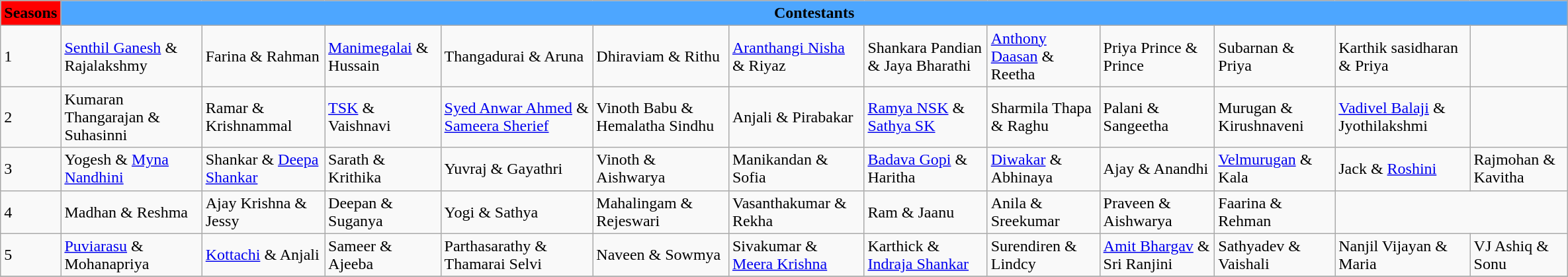<table class="wikitable" width="125%">
<tr>
<th scope="col" style ="background: #FF0000;"style="background: #0000A0 ;color:white">Seasons</th>
<th scope="col" style ="background: #4da6ff;"style="background: #0000A0 ;color:white" ! colspan="12">Contestants</th>
</tr>
<tr>
<td>1</td>
<td><a href='#'>Senthil Ganesh</a> & Rajalakshmy</td>
<td>Farina & Rahman</td>
<td><a href='#'>Manimegalai</a> & Hussain</td>
<td>Thangadurai & Aruna</td>
<td>Dhiraviam & Rithu</td>
<td><a href='#'>Aranthangi Nisha</a> & Riyaz</td>
<td>Shankara Pandian & Jaya Bharathi</td>
<td><a href='#'>Anthony Daasan</a> & Reetha</td>
<td>Priya Prince & Prince</td>
<td>Subarnan & Priya</td>
<td>Karthik sasidharan & Priya</td>
<td></td>
</tr>
<tr>
<td>2</td>
<td>Kumaran Thangarajan & Suhasinni</td>
<td>Ramar & Krishnammal</td>
<td><a href='#'>TSK</a> & Vaishnavi</td>
<td><a href='#'>Syed Anwar Ahmed</a> & <a href='#'>Sameera Sherief</a></td>
<td>Vinoth Babu & Hemalatha Sindhu</td>
<td>Anjali & Pirabakar</td>
<td><a href='#'>Ramya NSK</a> & <a href='#'>Sathya SK</a></td>
<td>Sharmila Thapa & Raghu</td>
<td>Palani & Sangeetha</td>
<td>Murugan & Kirushnaveni</td>
<td><a href='#'>Vadivel Balaji</a> & Jyothilakshmi</td>
</tr>
<tr>
<td>3</td>
<td>Yogesh & <a href='#'>Myna Nandhini</a></td>
<td>Shankar & <a href='#'>Deepa Shankar</a></td>
<td>Sarath & Krithika</td>
<td>Yuvraj & Gayathri</td>
<td>Vinoth & Aishwarya</td>
<td>Manikandan & Sofia</td>
<td><a href='#'>Badava Gopi</a> & Haritha</td>
<td><a href='#'>Diwakar</a> & Abhinaya</td>
<td>Ajay & Anandhi</td>
<td><a href='#'>Velmurugan</a> & Kala</td>
<td>Jack & <a href='#'>Roshini</a></td>
<td>Rajmohan & Kavitha</td>
</tr>
<tr>
<td>4</td>
<td>Madhan & Reshma</td>
<td>Ajay Krishna & Jessy</td>
<td>Deepan & Suganya</td>
<td>Yogi & Sathya</td>
<td>Mahalingam & Rejeswari</td>
<td>Vasanthakumar & Rekha</td>
<td>Ram & Jaanu</td>
<td>Anila & Sreekumar</td>
<td>Praveen & Aishwarya</td>
<td>Faarina & Rehman</td>
</tr>
<tr>
<td>5</td>
<td><a href='#'>Puviarasu</a> & Mohanapriya</td>
<td><a href='#'>Kottachi</a> & Anjali</td>
<td>Sameer & Ajeeba</td>
<td>Parthasarathy & Thamarai Selvi</td>
<td>Naveen & Sowmya</td>
<td>Sivakumar & <a href='#'>Meera Krishna</a></td>
<td>Karthick & <a href='#'>Indraja Shankar</a></td>
<td>Surendiren & Lindcy</td>
<td><a href='#'>Amit Bhargav</a> & Sri Ranjini</td>
<td>Sathyadev & Vaishali</td>
<td>Nanjil Vijayan & Maria</td>
<td>VJ Ashiq & Sonu</td>
</tr>
<tr>
</tr>
</table>
